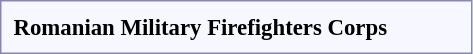<table style="border:1px solid #8888aa; background-color:#f7f8ff; padding:5px; font-size:95%; margin: 0px 12px 12px 0px;">
<tr style="text-align:center;">
<td rowspan=2><strong> Romanian Military Firefighters Corps</strong></td>
<td colspan=2></td>
<td colspan=2></td>
<td colspan=2></td>
<td colspan=2></td>
<td colspan=2></td>
<td colspan=2></td>
<td colspan=2></td>
<td colspan=2></td>
<td colspan=2></td>
<td colspan=3></td>
<td colspan=3></td>
<td colspan=12></td>
</tr>
<tr style="text-align:center;">
<td colspan=2></td>
<td colspan=2></td>
<td colspan=2></td>
<td colspan=2></td>
<td colspan=2></td>
<td colspan=2></td>
<td colspan=2></td>
<td colspan=2></td>
<td colspan=2></td>
<td colspan=3></td>
<td colspan=3></td>
</tr>
</table>
